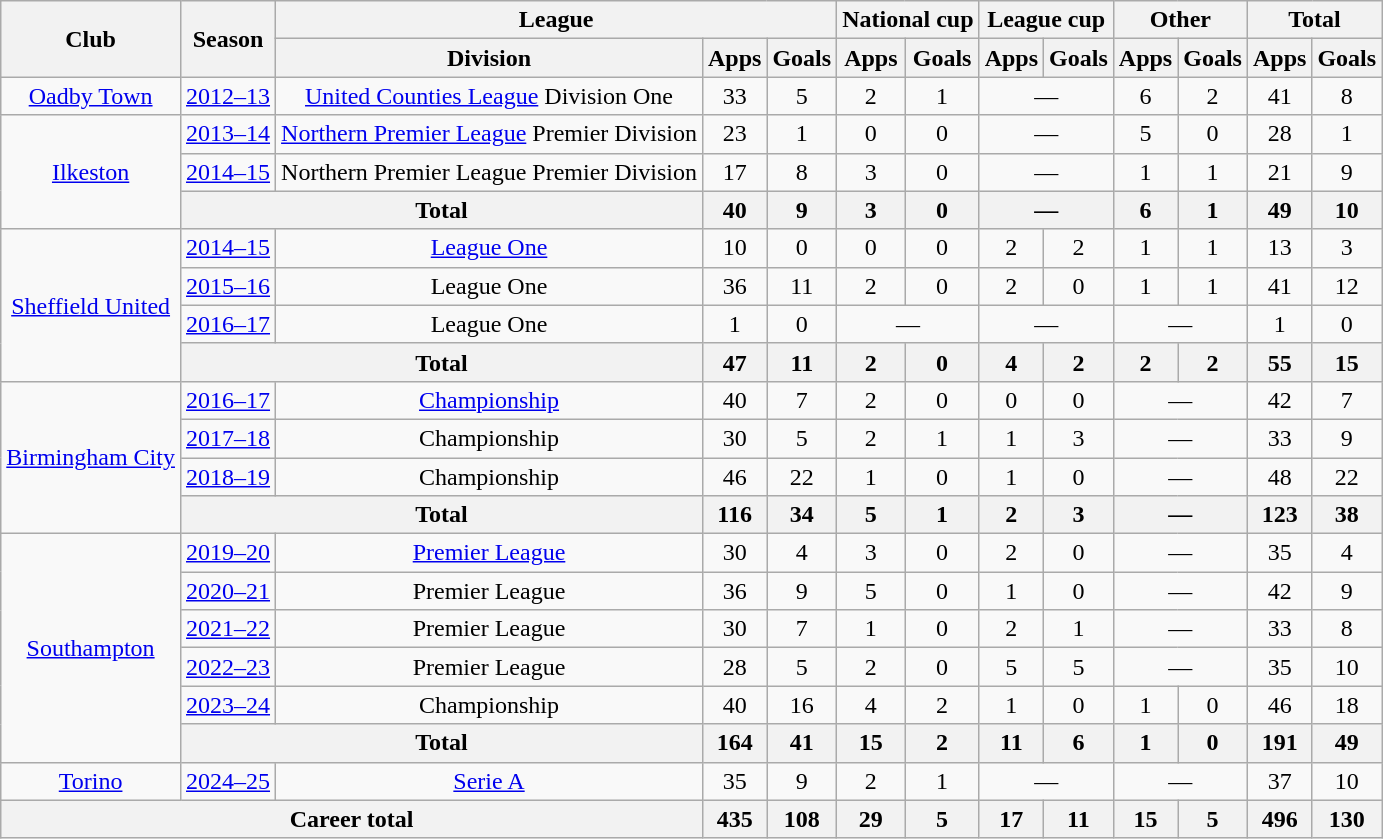<table class="wikitable" style="text-align:center">
<tr>
<th rowspan=2>Club</th>
<th rowspan=2>Season</th>
<th colspan=3>League</th>
<th colspan=2>National cup</th>
<th colspan=2>League cup</th>
<th colspan=2>Other</th>
<th colspan=2>Total</th>
</tr>
<tr>
<th>Division</th>
<th>Apps</th>
<th>Goals</th>
<th>Apps</th>
<th>Goals</th>
<th>Apps</th>
<th>Goals</th>
<th>Apps</th>
<th>Goals</th>
<th>Apps</th>
<th>Goals</th>
</tr>
<tr>
<td><a href='#'>Oadby Town</a></td>
<td><a href='#'>2012–13</a></td>
<td><a href='#'>United Counties League</a> Division One</td>
<td>33</td>
<td>5</td>
<td>2</td>
<td>1</td>
<td colspan="2">—</td>
<td>6</td>
<td>2</td>
<td>41</td>
<td>8</td>
</tr>
<tr>
<td rowspan="3"><a href='#'>Ilkeston</a></td>
<td><a href='#'>2013–14</a></td>
<td><a href='#'>Northern Premier League</a> Premier Division</td>
<td>23</td>
<td>1</td>
<td>0</td>
<td>0</td>
<td colspan="2">—</td>
<td>5</td>
<td>0</td>
<td>28</td>
<td>1</td>
</tr>
<tr>
<td><a href='#'>2014–15</a></td>
<td>Northern Premier League Premier Division</td>
<td>17</td>
<td>8</td>
<td>3</td>
<td>0</td>
<td colspan="2">—</td>
<td>1</td>
<td>1</td>
<td>21</td>
<td>9</td>
</tr>
<tr>
<th colspan="2">Total</th>
<th>40</th>
<th>9</th>
<th>3</th>
<th>0</th>
<th colspan="2">—</th>
<th>6</th>
<th>1</th>
<th>49</th>
<th>10</th>
</tr>
<tr>
<td rowspan=4><a href='#'>Sheffield United</a></td>
<td><a href='#'>2014–15</a></td>
<td><a href='#'>League One</a></td>
<td>10</td>
<td>0</td>
<td>0</td>
<td>0</td>
<td>2</td>
<td>2</td>
<td>1</td>
<td>1</td>
<td>13</td>
<td>3</td>
</tr>
<tr>
<td><a href='#'>2015–16</a></td>
<td>League One</td>
<td>36</td>
<td>11</td>
<td>2</td>
<td>0</td>
<td>2</td>
<td>0</td>
<td>1</td>
<td>1</td>
<td>41</td>
<td>12</td>
</tr>
<tr>
<td><a href='#'>2016–17</a></td>
<td>League One</td>
<td>1</td>
<td>0</td>
<td colspan=2>—</td>
<td colspan=2>—</td>
<td colspan=2>—</td>
<td>1</td>
<td>0</td>
</tr>
<tr>
<th colspan=2>Total</th>
<th>47</th>
<th>11</th>
<th>2</th>
<th>0</th>
<th>4</th>
<th>2</th>
<th>2</th>
<th>2</th>
<th>55</th>
<th>15</th>
</tr>
<tr>
<td rowspan=4><a href='#'>Birmingham City</a></td>
<td><a href='#'>2016–17</a></td>
<td><a href='#'>Championship</a></td>
<td>40</td>
<td>7</td>
<td>2</td>
<td>0</td>
<td>0</td>
<td>0</td>
<td colspan=2>—</td>
<td>42</td>
<td>7</td>
</tr>
<tr>
<td><a href='#'>2017–18</a></td>
<td>Championship</td>
<td>30</td>
<td>5</td>
<td>2</td>
<td>1</td>
<td>1</td>
<td>3</td>
<td colspan=2>—</td>
<td>33</td>
<td>9</td>
</tr>
<tr>
<td><a href='#'>2018–19</a></td>
<td>Championship</td>
<td>46</td>
<td>22</td>
<td>1</td>
<td>0</td>
<td>1</td>
<td>0</td>
<td colspan=2>—</td>
<td>48</td>
<td>22</td>
</tr>
<tr>
<th colspan=2>Total</th>
<th>116</th>
<th>34</th>
<th>5</th>
<th>1</th>
<th>2</th>
<th>3</th>
<th colspan=2>—</th>
<th>123</th>
<th>38</th>
</tr>
<tr>
<td rowspan=6><a href='#'>Southampton</a></td>
<td><a href='#'>2019–20</a></td>
<td><a href='#'>Premier League</a></td>
<td>30</td>
<td>4</td>
<td>3</td>
<td>0</td>
<td>2</td>
<td>0</td>
<td colspan=2>—</td>
<td>35</td>
<td>4</td>
</tr>
<tr>
<td><a href='#'>2020–21</a></td>
<td>Premier League</td>
<td>36</td>
<td>9</td>
<td>5</td>
<td>0</td>
<td>1</td>
<td>0</td>
<td colspan=2>—</td>
<td>42</td>
<td>9</td>
</tr>
<tr>
<td><a href='#'>2021–22</a></td>
<td>Premier League</td>
<td>30</td>
<td>7</td>
<td>1</td>
<td>0</td>
<td>2</td>
<td>1</td>
<td colspan=2>—</td>
<td>33</td>
<td>8</td>
</tr>
<tr>
<td><a href='#'>2022–23</a></td>
<td>Premier League</td>
<td>28</td>
<td>5</td>
<td>2</td>
<td>0</td>
<td>5</td>
<td>5</td>
<td colspan=2>—</td>
<td>35</td>
<td>10</td>
</tr>
<tr>
<td><a href='#'>2023–24</a></td>
<td>Championship</td>
<td>40</td>
<td>16</td>
<td>4</td>
<td>2</td>
<td>1</td>
<td>0</td>
<td>1</td>
<td>0</td>
<td>46</td>
<td>18</td>
</tr>
<tr>
<th colspan=2>Total</th>
<th>164</th>
<th>41</th>
<th>15</th>
<th>2</th>
<th>11</th>
<th>6</th>
<th>1</th>
<th>0</th>
<th>191</th>
<th>49</th>
</tr>
<tr>
<td><a href='#'>Torino</a></td>
<td><a href='#'>2024–25</a></td>
<td><a href='#'>Serie A</a></td>
<td>35</td>
<td>9</td>
<td>2</td>
<td>1</td>
<td colspan=2>—</td>
<td colspan=2>—</td>
<td>37</td>
<td>10</td>
</tr>
<tr>
<th colspan=3>Career total</th>
<th>435</th>
<th>108</th>
<th>29</th>
<th>5</th>
<th>17</th>
<th>11</th>
<th>15</th>
<th>5</th>
<th>496</th>
<th>130</th>
</tr>
</table>
